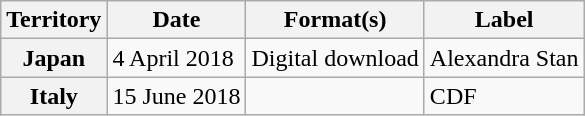<table class="wikitable plainrowheaders">
<tr>
<th scope="col">Territory</th>
<th scope="col">Date</th>
<th scope="col">Format(s)</th>
<th scope="col">Label</th>
</tr>
<tr>
<th scope="row">Japan</th>
<td>4 April 2018</td>
<td>Digital download</td>
<td>Alexandra Stan</td>
</tr>
<tr>
<th scope="row" rowspan="2">Italy</th>
<td>15 June 2018</td>
<td></td>
<td>CDF</td>
</tr>
</table>
